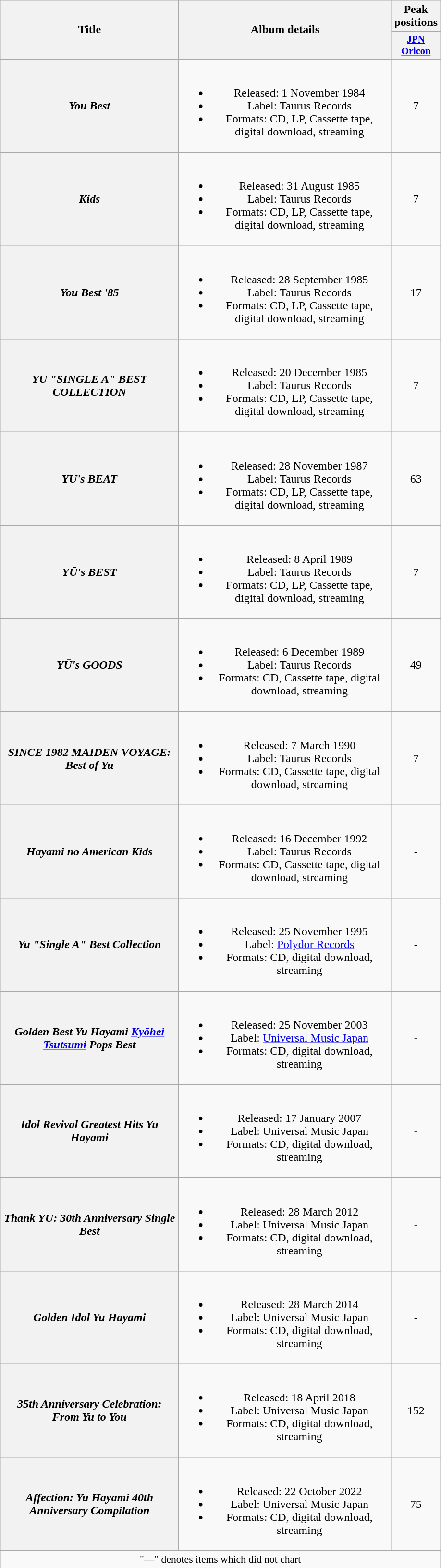<table class="wikitable plainrowheaders" style="text-align:center;">
<tr>
<th style="width:15em;" rowspan="2">Title</th>
<th style="width:18em;" rowspan="2">Album details</th>
<th colspan="1">Peak positions</th>
</tr>
<tr>
<th style="width:3em;font-size:85%"><a href='#'>JPN<br>Oricon</a><br></th>
</tr>
<tr>
<th scope="row"><em>You Best</em></th>
<td><br><ul><li>Released: 1 November 1984</li><li>Label: Taurus Records</li><li>Formats: CD, LP, Cassette tape, digital download, streaming</li></ul></td>
<td>7</td>
</tr>
<tr>
<th scope="row"><em>Kids</em></th>
<td><br><ul><li>Released: 31 August 1985</li><li>Label: Taurus Records</li><li>Formats: CD, LP, Cassette tape, digital download, streaming</li></ul></td>
<td>7</td>
</tr>
<tr>
<th scope="row"><em>You Best '85</em></th>
<td><br><ul><li>Released: 28 September 1985</li><li>Label: Taurus Records</li><li>Formats: CD, LP, Cassette tape, digital download, streaming</li></ul></td>
<td>17</td>
</tr>
<tr>
<th scope="row"><em>YU "SINGLE A" BEST COLLECTION</em></th>
<td><br><ul><li>Released: 20 December 1985</li><li>Label: Taurus Records</li><li>Formats: CD, LP, Cassette tape, digital download, streaming</li></ul></td>
<td>7</td>
</tr>
<tr>
<th scope="row"><em>YŪ's BEAT</em></th>
<td><br><ul><li>Released: 28 November 1987</li><li>Label: Taurus Records</li><li>Formats: CD, LP, Cassette tape, digital download, streaming</li></ul></td>
<td>63</td>
</tr>
<tr>
<th scope="row"><em>YŪ's BEST</em></th>
<td><br><ul><li>Released: 8 April 1989</li><li>Label: Taurus Records</li><li>Formats: CD, LP, Cassette tape, digital download, streaming</li></ul></td>
<td>7</td>
</tr>
<tr>
<th scope="row"><em>YŪ's GOODS</em></th>
<td><br><ul><li>Released: 6 December 1989</li><li>Label: Taurus Records</li><li>Formats: CD, Cassette tape, digital download, streaming</li></ul></td>
<td>49</td>
</tr>
<tr>
<th scope="row"><em>SINCE 1982 MAIDEN VOYAGE: Best of Yu</em></th>
<td><br><ul><li>Released: 7 March 1990</li><li>Label: Taurus Records</li><li>Formats: CD, Cassette tape, digital download, streaming</li></ul></td>
<td>7</td>
</tr>
<tr>
<th scope="row"><em>Hayami no American Kids</em></th>
<td><br><ul><li>Released: 16 December 1992</li><li>Label: Taurus Records</li><li>Formats: CD, Cassette tape, digital download, streaming</li></ul></td>
<td>-</td>
</tr>
<tr>
<th scope="row"><em>Yu "Single A" Best Collection</em></th>
<td><br><ul><li>Released: 25 November 1995</li><li>Label: <a href='#'>Polydor Records</a></li><li>Formats: CD, digital download, streaming</li></ul></td>
<td>-</td>
</tr>
<tr>
<th scope="row"><em>Golden Best Yu Hayami <a href='#'>Kyōhei Tsutsumi</a> Pops Best</em></th>
<td><br><ul><li>Released: 25 November 2003</li><li>Label: <a href='#'>Universal Music Japan</a></li><li>Formats: CD, digital download, streaming</li></ul></td>
<td>-</td>
</tr>
<tr>
<th scope="row"><em>Idol Revival Greatest Hits Yu Hayami</em></th>
<td><br><ul><li>Released: 17 January 2007</li><li>Label: Universal Music Japan</li><li>Formats: CD, digital download, streaming</li></ul></td>
<td>-</td>
</tr>
<tr>
<th scope="row"><em>Thank YU: 30th Anniversary Single Best</em></th>
<td><br><ul><li>Released: 28 March 2012</li><li>Label: Universal Music Japan</li><li>Formats: CD, digital download, streaming</li></ul></td>
<td>-</td>
</tr>
<tr>
<th scope="row"><em>Golden Idol Yu Hayami</em></th>
<td><br><ul><li>Released: 28 March 2014</li><li>Label: Universal Music Japan</li><li>Formats: CD, digital download, streaming</li></ul></td>
<td>-</td>
</tr>
<tr>
<th scope="row"><em>35th Anniversary Celebration: From Yu to You</em></th>
<td><br><ul><li>Released: 18 April 2018</li><li>Label: Universal Music Japan</li><li>Formats: CD, digital download, streaming</li></ul></td>
<td>152</td>
</tr>
<tr>
<th scope="row"><em>Affection: Yu Hayami 40th Anniversary Compilation</em></th>
<td><br><ul><li>Released: 22 October 2022</li><li>Label: Universal Music Japan</li><li>Formats: CD, digital download, streaming</li></ul></td>
<td>75</td>
</tr>
<tr>
<td colspan="11" align="center" style="font-size:90%;">"—" denotes items which did not chart</td>
</tr>
</table>
